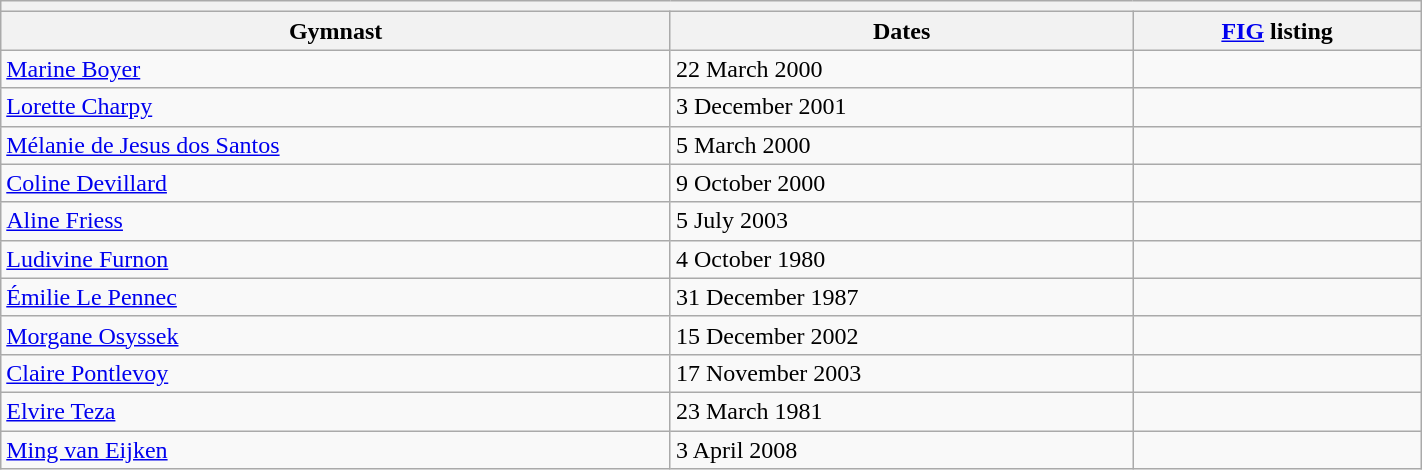<table class="wikitable mw-collapsible mw-collapsed" width="75%">
<tr>
<th colspan="3"></th>
</tr>
<tr>
<th>Gymnast</th>
<th>Dates</th>
<th><a href='#'>FIG</a> listing</th>
</tr>
<tr>
<td><a href='#'>Marine Boyer</a></td>
<td>22 March 2000</td>
<td></td>
</tr>
<tr>
<td><a href='#'>Lorette Charpy</a></td>
<td>3 December 2001</td>
<td></td>
</tr>
<tr>
<td><a href='#'>Mélanie de Jesus dos Santos</a></td>
<td>5 March 2000</td>
<td></td>
</tr>
<tr>
<td><a href='#'>Coline Devillard</a></td>
<td>9 October 2000</td>
<td></td>
</tr>
<tr>
<td><a href='#'>Aline Friess</a></td>
<td>5 July 2003</td>
<td></td>
</tr>
<tr>
<td><a href='#'>Ludivine Furnon</a></td>
<td>4 October 1980</td>
<td></td>
</tr>
<tr>
<td><a href='#'>Émilie Le Pennec</a></td>
<td>31 December 1987</td>
<td></td>
</tr>
<tr>
<td><a href='#'>Morgane Osyssek</a></td>
<td>15 December 2002</td>
<td></td>
</tr>
<tr>
<td><a href='#'>Claire Pontlevoy</a></td>
<td>17 November 2003</td>
<td></td>
</tr>
<tr>
<td><a href='#'>Elvire Teza</a></td>
<td>23 March 1981</td>
<td></td>
</tr>
<tr>
<td><a href='#'>Ming van Eijken</a></td>
<td>3 April 2008</td>
<td></td>
</tr>
</table>
